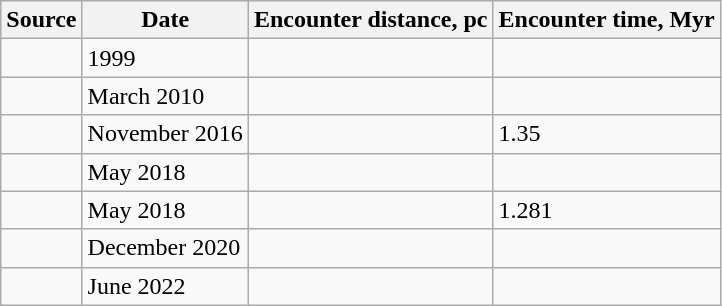<table class="wikitable sortable">
<tr>
<th>Source</th>
<th>Date</th>
<th>Encounter distance, pc</th>
<th>Encounter time, Myr</th>
</tr>
<tr>
<td></td>
<td>1999</td>
<td></td>
<td></td>
</tr>
<tr>
<td></td>
<td>March 2010</td>
<td></td>
<td></td>
</tr>
<tr>
<td></td>
<td>November 2016</td>
<td></td>
<td>1.35</td>
</tr>
<tr>
<td></td>
<td>May 2018</td>
<td></td>
<td></td>
</tr>
<tr>
<td></td>
<td>May 2018</td>
<td></td>
<td>1.281</td>
</tr>
<tr>
<td></td>
<td>December 2020</td>
<td></td>
<td></td>
</tr>
<tr>
<td></td>
<td>June 2022</td>
<td></td>
<td></td>
</tr>
</table>
